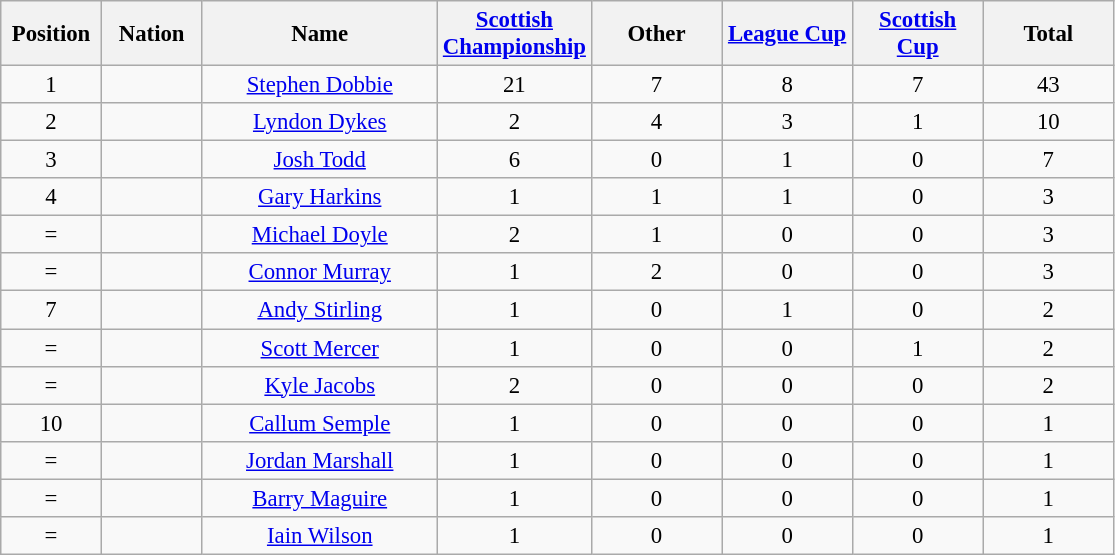<table class="wikitable" style="font-size: 95%; text-align: center;">
<tr>
<th width=60>Position</th>
<th width=60>Nation</th>
<th width=150>Name</th>
<th width=80><a href='#'>Scottish Championship</a></th>
<th width=80>Other</th>
<th width=80><a href='#'>League Cup</a></th>
<th width=80><a href='#'>Scottish Cup</a></th>
<th width=80>Total</th>
</tr>
<tr>
<td>1</td>
<td></td>
<td><a href='#'>Stephen Dobbie</a></td>
<td>21</td>
<td>7</td>
<td>8</td>
<td>7</td>
<td>43</td>
</tr>
<tr>
<td>2</td>
<td></td>
<td><a href='#'>Lyndon Dykes</a></td>
<td>2</td>
<td>4</td>
<td>3</td>
<td>1</td>
<td>10</td>
</tr>
<tr>
<td>3</td>
<td></td>
<td><a href='#'>Josh Todd</a></td>
<td>6</td>
<td>0</td>
<td>1</td>
<td>0</td>
<td>7</td>
</tr>
<tr>
<td>4</td>
<td></td>
<td><a href='#'>Gary Harkins</a></td>
<td>1</td>
<td>1</td>
<td>1</td>
<td>0</td>
<td>3</td>
</tr>
<tr>
<td>=</td>
<td></td>
<td><a href='#'>Michael Doyle</a></td>
<td>2</td>
<td>1</td>
<td>0</td>
<td>0</td>
<td>3</td>
</tr>
<tr>
<td>=</td>
<td></td>
<td><a href='#'>Connor Murray</a></td>
<td>1</td>
<td>2</td>
<td>0</td>
<td>0</td>
<td>3</td>
</tr>
<tr>
<td>7</td>
<td></td>
<td><a href='#'>Andy Stirling</a></td>
<td>1</td>
<td>0</td>
<td>1</td>
<td>0</td>
<td>2</td>
</tr>
<tr>
<td>=</td>
<td></td>
<td><a href='#'>Scott Mercer</a></td>
<td>1</td>
<td>0</td>
<td>0</td>
<td>1</td>
<td>2</td>
</tr>
<tr>
<td>=</td>
<td></td>
<td><a href='#'>Kyle Jacobs</a></td>
<td>2</td>
<td>0</td>
<td>0</td>
<td>0</td>
<td>2</td>
</tr>
<tr>
<td>10</td>
<td></td>
<td><a href='#'>Callum Semple</a></td>
<td>1</td>
<td>0</td>
<td>0</td>
<td>0</td>
<td>1</td>
</tr>
<tr>
<td>=</td>
<td></td>
<td><a href='#'>Jordan Marshall</a></td>
<td>1</td>
<td>0</td>
<td>0</td>
<td>0</td>
<td>1</td>
</tr>
<tr>
<td>=</td>
<td></td>
<td><a href='#'>Barry Maguire</a></td>
<td>1</td>
<td>0</td>
<td>0</td>
<td>0</td>
<td>1</td>
</tr>
<tr>
<td>=</td>
<td></td>
<td><a href='#'>Iain Wilson</a></td>
<td>1</td>
<td>0</td>
<td>0</td>
<td>0</td>
<td>1</td>
</tr>
</table>
